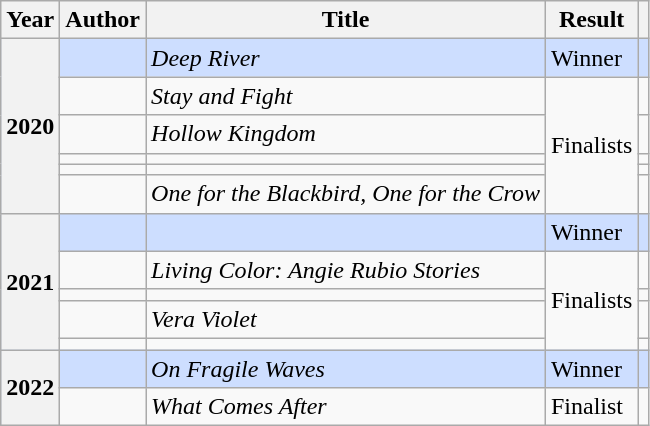<table class="wikitable sortable mw-collapsible">
<tr>
<th>Year</th>
<th>Author</th>
<th>Title</th>
<th>Result</th>
<th></th>
</tr>
<tr style="background:#cddeff">
<th rowspan="6">2020</th>
<td></td>
<td><em>Deep River</em></td>
<td>Winner</td>
<td></td>
</tr>
<tr>
<td></td>
<td><em>Stay and Fight</em></td>
<td rowspan="5">Finalists</td>
<td></td>
</tr>
<tr>
<td></td>
<td><em>Hollow Kingdom</em></td>
<td></td>
</tr>
<tr>
<td></td>
<td><em></em></td>
<td></td>
</tr>
<tr>
<td></td>
<td><em></em></td>
<td></td>
</tr>
<tr>
<td></td>
<td><em>One for the Blackbird, One for the Crow</em></td>
<td></td>
</tr>
<tr style="background:#cddeff">
<th rowspan="5">2021</th>
<td></td>
<td><em></em></td>
<td>Winner</td>
<td></td>
</tr>
<tr>
<td></td>
<td><em>Living Color: Angie Rubio Stories</em></td>
<td rowspan="4">Finalists</td>
<td></td>
</tr>
<tr>
<td></td>
<td><em></em></td>
<td></td>
</tr>
<tr>
<td></td>
<td><em>Vera Violet</em></td>
<td></td>
</tr>
<tr>
<td></td>
<td><em></em></td>
<td></td>
</tr>
<tr style="background:#cddeff">
<th rowspan="2">2022</th>
<td></td>
<td><em>On Fragile Waves</em></td>
<td>Winner</td>
<td></td>
</tr>
<tr>
<td></td>
<td><em>What Comes After</em></td>
<td>Finalist</td>
<td></td>
</tr>
</table>
